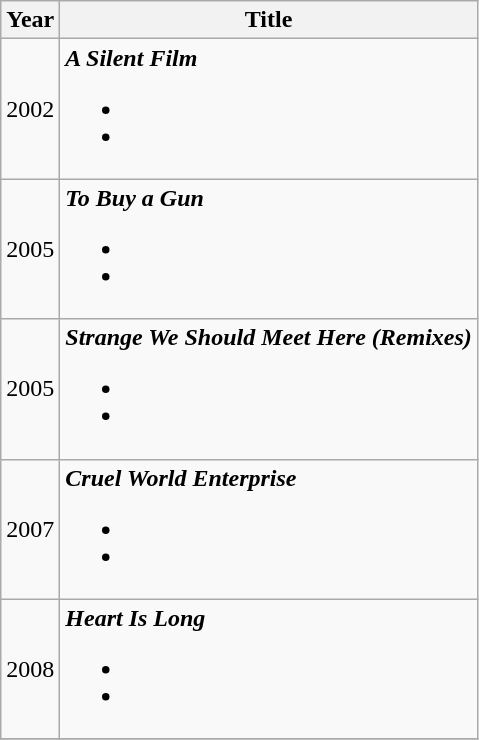<table class="wikitable">
<tr>
<th>Year</th>
<th>Title</th>
</tr>
<tr>
<td align="center">2002</td>
<td><strong><em>A Silent Film</em></strong><br><ul><li></li><li></li></ul></td>
</tr>
<tr>
<td align="center">2005</td>
<td><strong><em>To Buy a Gun</em></strong><br><ul><li></li><li></li></ul></td>
</tr>
<tr>
<td align="center">2005</td>
<td><strong><em>Strange We Should Meet Here (Remixes)</em></strong><br><ul><li></li><li></li></ul></td>
</tr>
<tr>
<td align="center">2007</td>
<td><strong><em>Cruel World Enterprise</em></strong><br><ul><li></li><li></li></ul></td>
</tr>
<tr>
<td align="center">2008</td>
<td><strong><em>Heart Is Long</em></strong><br><ul><li></li><li></li></ul></td>
</tr>
<tr>
</tr>
</table>
